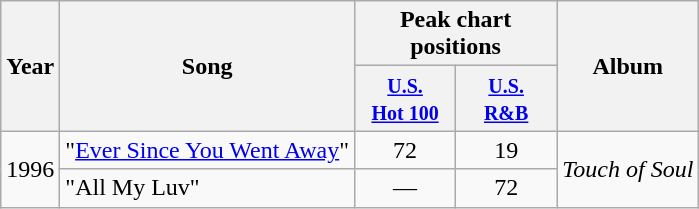<table class="wikitable">
<tr>
<th align=center rowspan=2>Year</th>
<th align=center rowspan=2>Song</th>
<th align=center colspan=2>Peak chart positions</th>
<th align=center rowspan=2>Album</th>
</tr>
<tr>
<th width=60><small><a href='#'>U.S.<br>Hot 100</a></small></th>
<th width=60><small><a href='#'>U.S.<br>R&B</a></small></th>
</tr>
<tr>
<td align=left valign=center rowspan=2>1996</td>
<td align=left valign=top>"<a href='#'>Ever Since You Went Away</a>"</td>
<td align=center valign=center>72</td>
<td align=center valign=center>19</td>
<td align=left valign=center rowspan=2><em>Touch of Soul</em></td>
</tr>
<tr>
<td align=left valign=top>"All My Luv"</td>
<td align=center valign=center>—</td>
<td align=center valign=center>72</td>
</tr>
</table>
